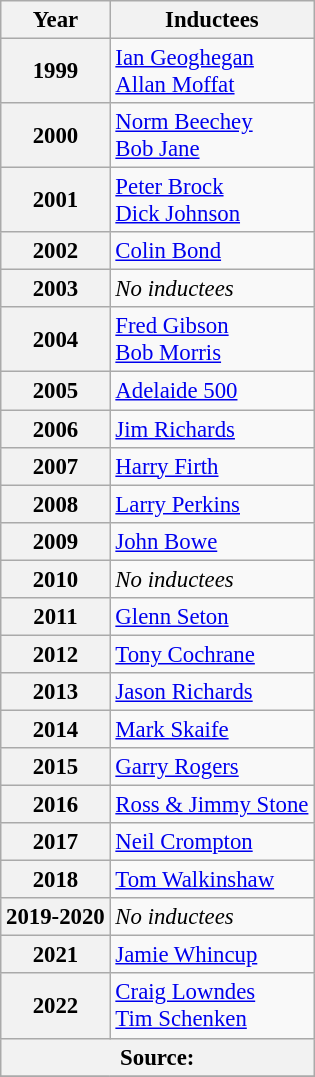<table class="wikitable" style="font-size: 95%;">
<tr>
<th>Year</th>
<th>Inductees</th>
</tr>
<tr>
<th>1999</th>
<td><a href='#'>Ian Geoghegan</a><br><a href='#'>Allan Moffat</a></td>
</tr>
<tr>
<th>2000</th>
<td><a href='#'>Norm Beechey</a><br><a href='#'>Bob Jane</a></td>
</tr>
<tr>
<th>2001</th>
<td><a href='#'>Peter Brock</a><br><a href='#'>Dick Johnson</a></td>
</tr>
<tr>
<th>2002</th>
<td><a href='#'>Colin Bond</a></td>
</tr>
<tr>
<th>2003</th>
<td><em>No inductees</em></td>
</tr>
<tr>
<th>2004</th>
<td><a href='#'>Fred Gibson</a><br><a href='#'>Bob Morris</a></td>
</tr>
<tr>
<th>2005</th>
<td><a href='#'>Adelaide 500</a></td>
</tr>
<tr>
<th>2006</th>
<td><a href='#'>Jim Richards</a></td>
</tr>
<tr>
<th>2007</th>
<td><a href='#'>Harry Firth</a></td>
</tr>
<tr>
<th>2008</th>
<td><a href='#'>Larry Perkins</a></td>
</tr>
<tr>
<th>2009</th>
<td><a href='#'>John Bowe</a></td>
</tr>
<tr>
<th>2010</th>
<td><em>No inductees</em></td>
</tr>
<tr>
<th>2011</th>
<td><a href='#'>Glenn Seton</a></td>
</tr>
<tr>
<th>2012</th>
<td><a href='#'>Tony Cochrane</a></td>
</tr>
<tr>
<th>2013</th>
<td><a href='#'>Jason Richards</a></td>
</tr>
<tr>
<th>2014</th>
<td><a href='#'>Mark Skaife</a></td>
</tr>
<tr>
<th>2015</th>
<td><a href='#'>Garry Rogers</a></td>
</tr>
<tr>
<th>2016</th>
<td><a href='#'>Ross & Jimmy Stone</a></td>
</tr>
<tr>
<th>2017</th>
<td><a href='#'>Neil Crompton</a></td>
</tr>
<tr>
<th>2018</th>
<td><a href='#'>Tom Walkinshaw</a></td>
</tr>
<tr>
<th>2019-2020</th>
<td><em>No inductees</em></td>
</tr>
<tr>
<th>2021</th>
<td><a href='#'>Jamie Whincup</a></td>
</tr>
<tr>
<th>2022</th>
<td><a href='#'>Craig Lowndes</a><br><a href='#'>Tim Schenken</a></td>
</tr>
<tr>
<th colspan="2">Source:</th>
</tr>
<tr>
</tr>
</table>
